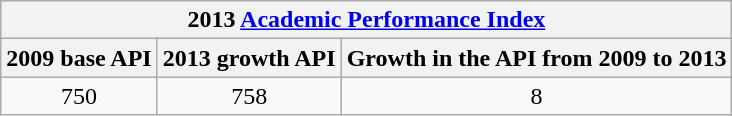<table class="wikitable" style="text-align:center">
<tr>
<th colspan="3">2013 <a href='#'>Academic Performance Index</a></th>
</tr>
<tr>
<th>2009 base API</th>
<th>2013 growth API</th>
<th>Growth in the API from 2009 to 2013</th>
</tr>
<tr>
<td>750</td>
<td>758</td>
<td>8</td>
</tr>
</table>
